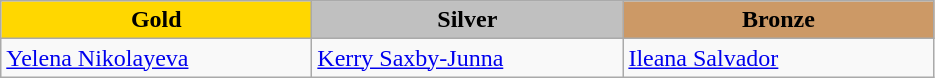<table class="wikitable" style="text-align:left">
<tr align="center">
<td width=200 bgcolor=gold><strong>Gold</strong></td>
<td width=200 bgcolor=silver><strong>Silver</strong></td>
<td width=200 bgcolor=CC9966><strong>Bronze</strong></td>
</tr>
<tr>
<td><a href='#'>Yelena Nikolayeva</a><br><em></em></td>
<td><a href='#'>Kerry Saxby-Junna</a><br><em></em></td>
<td><a href='#'>Ileana Salvador</a><br><em></em></td>
</tr>
</table>
